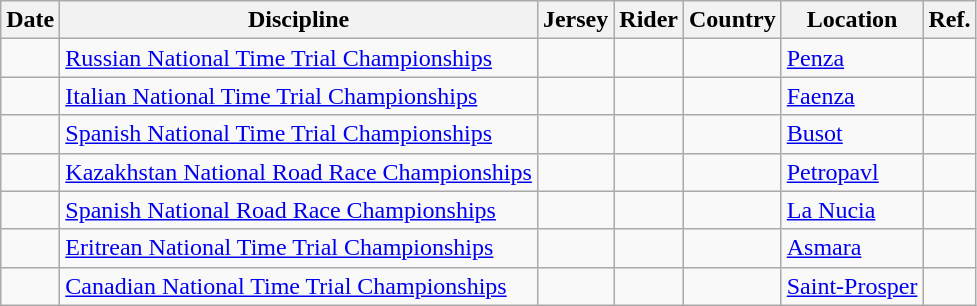<table class="wikitable sortable">
<tr>
<th>Date</th>
<th>Discipline</th>
<th>Jersey</th>
<th>Rider</th>
<th>Country</th>
<th>Location</th>
<th class="unsortable">Ref.</th>
</tr>
<tr>
<td></td>
<td><a href='#'>Russian National Time Trial Championships</a></td>
<td align="center"></td>
<td></td>
<td></td>
<td><a href='#'>Penza</a></td>
<td align="center"></td>
</tr>
<tr>
<td></td>
<td><a href='#'>Italian National Time Trial Championships</a></td>
<td align="center"></td>
<td></td>
<td></td>
<td><a href='#'>Faenza</a></td>
<td align="center"></td>
</tr>
<tr>
<td></td>
<td><a href='#'>Spanish National Time Trial Championships</a></td>
<td align="center"></td>
<td></td>
<td></td>
<td><a href='#'>Busot</a></td>
<td align="center"></td>
</tr>
<tr>
<td></td>
<td><a href='#'>Kazakhstan National Road Race Championships</a></td>
<td align="center"></td>
<td></td>
<td></td>
<td><a href='#'>Petropavl</a></td>
<td align="center"></td>
</tr>
<tr>
<td></td>
<td><a href='#'>Spanish National Road Race Championships</a></td>
<td align="center"></td>
<td></td>
<td></td>
<td><a href='#'>La Nucia</a></td>
<td align="center"></td>
</tr>
<tr>
<td></td>
<td><a href='#'>Eritrean National Time Trial Championships</a></td>
<td align="center"></td>
<td></td>
<td></td>
<td><a href='#'>Asmara</a></td>
<td align="center"></td>
</tr>
<tr>
<td></td>
<td><a href='#'>Canadian National Time Trial Championships</a></td>
<td align="center"></td>
<td></td>
<td></td>
<td><a href='#'>Saint-Prosper</a></td>
<td align="center"></td>
</tr>
</table>
